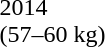<table>
<tr>
<td rowspan=2>2014<br>(57–60 kg)<br></td>
<td rowspan=2></td>
<td rowspan=2></td>
<td></td>
</tr>
<tr>
<td></td>
</tr>
</table>
